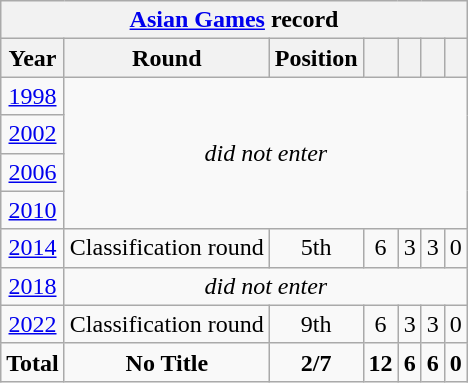<table class="wikitable" style="text-align: center;">
<tr>
<th colspan=10><a href='#'>Asian Games</a> record</th>
</tr>
<tr>
<th>Year</th>
<th>Round</th>
<th>Position</th>
<th></th>
<th></th>
<th></th>
<th></th>
</tr>
<tr>
<td> <a href='#'>1998</a></td>
<td colspan=6 rowspan=4><em>did not enter</em></td>
</tr>
<tr>
<td> <a href='#'>2002</a></td>
</tr>
<tr>
<td> <a href='#'>2006</a></td>
</tr>
<tr>
<td> <a href='#'>2010</a></td>
</tr>
<tr>
<td> <a href='#'>2014</a></td>
<td>Classification round</td>
<td>5th</td>
<td>6</td>
<td>3</td>
<td>3</td>
<td>0</td>
</tr>
<tr>
<td> <a href='#'>2018</a></td>
<td colspan=6><em>did not enter</em></td>
</tr>
<tr>
<td> <a href='#'>2022</a></td>
<td>Classification round</td>
<td>9th</td>
<td>6</td>
<td>3</td>
<td>3</td>
<td>0</td>
</tr>
<tr>
<td colspan=1><strong>Total</strong></td>
<td><strong>No Title</strong></td>
<td><strong>2/7</strong></td>
<td><strong>12</strong></td>
<td><strong>6</strong></td>
<td><strong>6</strong></td>
<td><strong>0</strong></td>
</tr>
</table>
